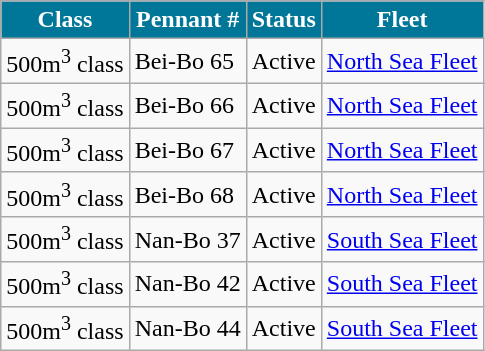<table class="wikitable">
<tr>
<th style="background:#079;color:#fff;">Class</th>
<th style="background:#079;color:#fff;">Pennant #</th>
<th style="background:#079;color:#fff;">Status</th>
<th style="background:#079;color:#fff;">Fleet</th>
</tr>
<tr>
<td>500m<sup>3</sup> class</td>
<td>Bei-Bo 65</td>
<td>Active</td>
<td><a href='#'>North Sea Fleet</a></td>
</tr>
<tr>
<td>500m<sup>3</sup> class</td>
<td>Bei-Bo 66</td>
<td>Active</td>
<td><a href='#'>North Sea Fleet</a></td>
</tr>
<tr>
<td>500m<sup>3</sup> class</td>
<td>Bei-Bo 67</td>
<td>Active</td>
<td><a href='#'>North Sea Fleet</a></td>
</tr>
<tr>
<td>500m<sup>3</sup> class</td>
<td>Bei-Bo 68</td>
<td>Active</td>
<td><a href='#'>North Sea Fleet</a></td>
</tr>
<tr>
<td>500m<sup>3</sup> class</td>
<td>Nan-Bo 37</td>
<td>Active</td>
<td><a href='#'>South Sea Fleet</a></td>
</tr>
<tr>
<td>500m<sup>3</sup> class</td>
<td>Nan-Bo 42</td>
<td>Active</td>
<td><a href='#'>South Sea Fleet</a></td>
</tr>
<tr>
<td>500m<sup>3</sup> class</td>
<td>Nan-Bo 44</td>
<td>Active</td>
<td><a href='#'>South Sea Fleet</a></td>
</tr>
</table>
